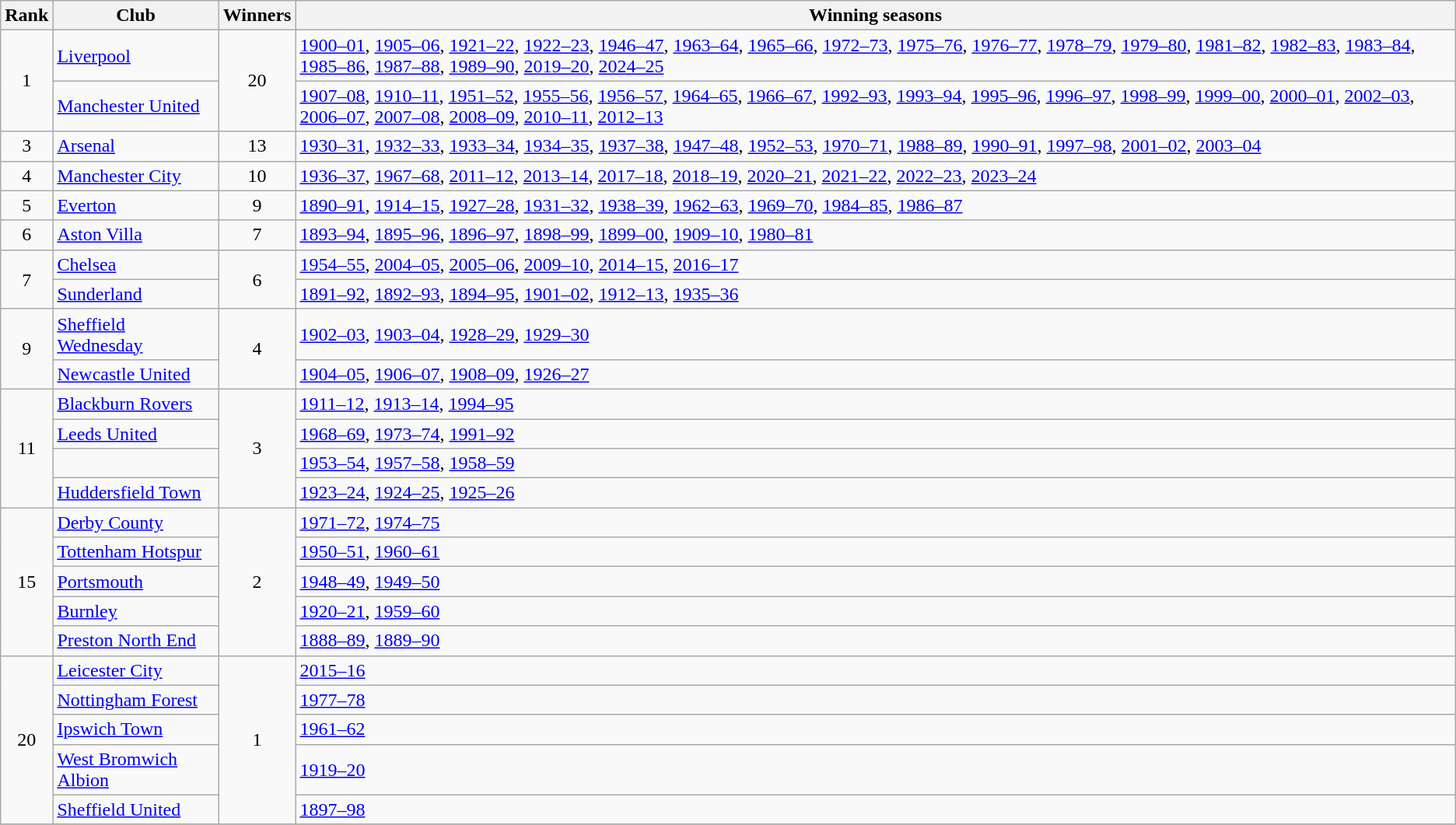<table class="wikitable sortable">
<tr>
<th>Rank</th>
<th>Club</th>
<th>Winners</th>
<th>Winning seasons</th>
</tr>
<tr>
<td style="text-align: center;" rowspan="2">1</td>
<td><a href='#'>Liverpool</a></td>
<td style="text-align: center;" rowspan="2">20</td>
<td><a href='#'>1900–01</a>, <a href='#'>1905–06</a>, <a href='#'>1921–22</a>, <a href='#'>1922–23</a>, <a href='#'>1946–47</a>, <a href='#'>1963–64</a>, <a href='#'>1965–66</a>, <a href='#'>1972–73</a>, <a href='#'>1975–76</a>, <a href='#'>1976–77</a>, <a href='#'>1978–79</a>, <a href='#'>1979–80</a>, <a href='#'>1981–82</a>, <a href='#'>1982–83</a>, <a href='#'>1983–84</a>, <a href='#'>1985–86</a>, <a href='#'>1987–88</a>, <a href='#'>1989–90</a>, <a href='#'>2019–20</a>, <a href='#'>2024–25</a></td>
</tr>
<tr>
<td><a href='#'>Manchester United</a></td>
<td><a href='#'>1907–08</a>, <a href='#'>1910–11</a>, <a href='#'>1951–52</a>, <a href='#'>1955–56</a>, <a href='#'>1956–57</a>, <a href='#'>1964–65</a>, <a href='#'>1966–67</a>, <a href='#'>1992–93</a>, <a href='#'>1993–94</a>, <a href='#'>1995–96</a>, <a href='#'>1996–97</a>, <a href='#'>1998–99</a>, <a href='#'>1999–00</a>, <a href='#'>2000–01</a>, <a href='#'>2002–03</a>, <a href='#'>2006–07</a>, <a href='#'>2007–08</a>, <a href='#'>2008–09</a>, <a href='#'>2010–11</a>, <a href='#'>2012–13</a></td>
</tr>
<tr>
<td style="text-align: center;">3</td>
<td><a href='#'>Arsenal</a></td>
<td style="text-align: center;">13</td>
<td><a href='#'>1930–31</a>, <a href='#'>1932–33</a>, <a href='#'>1933–34</a>, <a href='#'>1934–35</a>, <a href='#'>1937–38</a>, <a href='#'>1947–48</a>, <a href='#'>1952–53</a>, <a href='#'>1970–71</a>, <a href='#'>1988–89</a>, <a href='#'>1990–91</a>, <a href='#'>1997–98</a>, <a href='#'>2001–02</a>, <a href='#'>2003–04</a></td>
</tr>
<tr>
<td style="text-align: center;">4</td>
<td><a href='#'>Manchester City</a></td>
<td style="text-align: center;">10</td>
<td><a href='#'>1936–37</a>, <a href='#'>1967–68</a>, <a href='#'>2011–12</a>, <a href='#'>2013–14</a>, <a href='#'>2017–18</a>, <a href='#'>2018–19</a>, <a href='#'>2020–21</a>, <a href='#'>2021–22</a>, <a href='#'>2022–23</a>, <a href='#'>2023–24</a></td>
</tr>
<tr>
<td style="text-align: center;">5</td>
<td><a href='#'>Everton</a></td>
<td style="text-align: center;">9</td>
<td><a href='#'>1890–91</a>, <a href='#'>1914–15</a>, <a href='#'>1927–28</a>, <a href='#'>1931–32</a>, <a href='#'>1938–39</a>, <a href='#'>1962–63</a>, <a href='#'>1969–70</a>, <a href='#'>1984–85</a>, <a href='#'>1986–87</a></td>
</tr>
<tr>
<td style="text-align: center;">6</td>
<td><a href='#'>Aston Villa</a></td>
<td style="text-align: center;">7</td>
<td><a href='#'>1893–94</a>, <a href='#'>1895–96</a>, <a href='#'>1896–97</a>, <a href='#'>1898–99</a>, <a href='#'>1899–00</a>, <a href='#'>1909–10</a>, <a href='#'>1980–81</a></td>
</tr>
<tr>
<td style="text-align: center;" rowspan="2">7</td>
<td><a href='#'>Chelsea</a></td>
<td style="text-align: center;" rowspan="2">6</td>
<td><a href='#'>1954–55</a>, <a href='#'>2004–05</a>, <a href='#'>2005–06</a>, <a href='#'>2009–10</a>, <a href='#'>2014–15</a>, <a href='#'>2016–17</a></td>
</tr>
<tr>
<td><a href='#'>Sunderland</a></td>
<td><a href='#'>1891–92</a>, <a href='#'>1892–93</a>, <a href='#'>1894–95</a>, <a href='#'>1901–02</a>, <a href='#'>1912–13</a>, <a href='#'>1935–36</a></td>
</tr>
<tr>
<td style="text-align: center;" rowspan="2">9</td>
<td><a href='#'>Sheffield Wednesday</a></td>
<td style="text-align: center;" rowspan="2">4</td>
<td><a href='#'>1902–03</a>, <a href='#'>1903–04</a>, <a href='#'>1928–29</a>, <a href='#'>1929–30</a></td>
</tr>
<tr>
<td><a href='#'>Newcastle United</a></td>
<td><a href='#'>1904–05</a>, <a href='#'>1906–07</a>, <a href='#'>1908–09</a>, <a href='#'>1926–27</a></td>
</tr>
<tr>
<td style="text-align: center;" rowspan="4">11</td>
<td><a href='#'>Blackburn Rovers</a></td>
<td style="text-align: center;" rowspan="4">3</td>
<td><a href='#'>1911–12</a>, <a href='#'>1913–14</a>, <a href='#'>1994–95</a></td>
</tr>
<tr>
<td><a href='#'>Leeds United</a></td>
<td><a href='#'>1968–69</a>, <a href='#'>1973–74</a>, <a href='#'>1991–92</a></td>
</tr>
<tr>
<td></td>
<td><a href='#'>1953–54</a>, <a href='#'>1957–58</a>, <a href='#'>1958–59</a></td>
</tr>
<tr>
<td><a href='#'>Huddersfield Town</a></td>
<td><a href='#'>1923–24</a>, <a href='#'>1924–25</a>, <a href='#'>1925–26</a></td>
</tr>
<tr>
<td style="text-align: center;" rowspan="5">15</td>
<td><a href='#'>Derby County</a></td>
<td style="text-align: center;" rowspan="5">2</td>
<td><a href='#'>1971–72</a>, <a href='#'>1974–75</a></td>
</tr>
<tr>
<td><a href='#'>Tottenham Hotspur</a></td>
<td><a href='#'>1950–51</a>, <a href='#'>1960–61</a></td>
</tr>
<tr>
<td><a href='#'>Portsmouth</a></td>
<td><a href='#'>1948–49</a>, <a href='#'>1949–50</a></td>
</tr>
<tr>
<td><a href='#'>Burnley</a></td>
<td><a href='#'>1920–21</a>, <a href='#'>1959–60</a></td>
</tr>
<tr>
<td><a href='#'>Preston North End</a></td>
<td><a href='#'>1888–89</a>, <a href='#'>1889–90</a></td>
</tr>
<tr>
<td style="text-align: center;" rowspan="5">20</td>
<td><a href='#'>Leicester City</a></td>
<td style="text-align: center;" rowspan="5">1</td>
<td><a href='#'>2015–16</a></td>
</tr>
<tr>
<td><a href='#'>Nottingham Forest</a></td>
<td><a href='#'>1977–78</a></td>
</tr>
<tr>
<td><a href='#'>Ipswich Town</a></td>
<td><a href='#'>1961–62</a></td>
</tr>
<tr>
<td><a href='#'>West Bromwich Albion</a></td>
<td><a href='#'>1919–20</a></td>
</tr>
<tr>
<td><a href='#'>Sheffield United</a></td>
<td><a href='#'>1897–98</a></td>
</tr>
<tr>
</tr>
</table>
